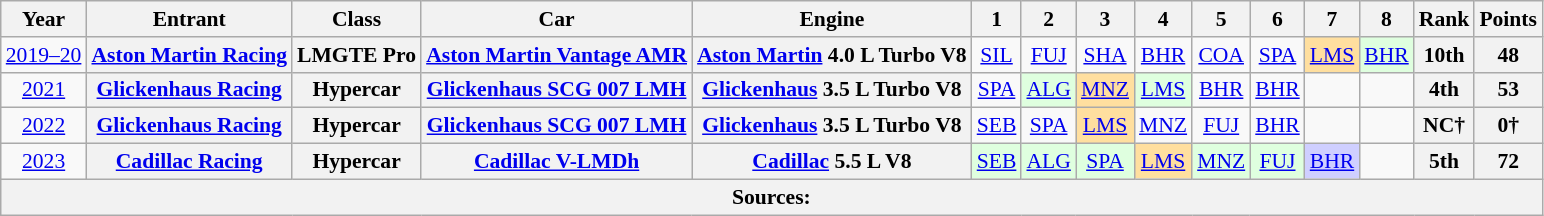<table class="wikitable" style="text-align:center; font-size:90%">
<tr>
<th>Year</th>
<th>Entrant</th>
<th>Class</th>
<th>Car</th>
<th>Engine</th>
<th>1</th>
<th>2</th>
<th>3</th>
<th>4</th>
<th>5</th>
<th>6</th>
<th>7</th>
<th>8</th>
<th>Rank</th>
<th>Points</th>
</tr>
<tr>
<td><a href='#'>2019–20</a></td>
<th><a href='#'>Aston Martin Racing</a></th>
<th>LMGTE Pro</th>
<th><a href='#'>Aston Martin Vantage AMR</a></th>
<th><a href='#'>Aston Martin</a> 4.0 L Turbo V8</th>
<td><a href='#'>SIL</a></td>
<td><a href='#'>FUJ</a></td>
<td><a href='#'>SHA</a></td>
<td><a href='#'>BHR</a></td>
<td><a href='#'>COA</a></td>
<td><a href='#'>SPA</a></td>
<td style="background:#FFDF9F;"><a href='#'>LMS</a><br></td>
<td style="background:#DFFFDF;"><a href='#'>BHR</a><br></td>
<th>10th</th>
<th>48</th>
</tr>
<tr>
<td><a href='#'>2021</a></td>
<th><a href='#'>Glickenhaus Racing</a></th>
<th>Hypercar</th>
<th><a href='#'>Glickenhaus SCG 007 LMH</a></th>
<th><a href='#'>Glickenhaus</a> 3.5 L Turbo V8</th>
<td><a href='#'>SPA</a></td>
<td style="background:#DFFFDF;"><a href='#'>ALG</a><br></td>
<td style="background:#FFDF9F;"><a href='#'>MNZ</a><br></td>
<td style="background:#DFFFDF;"><a href='#'>LMS</a><br></td>
<td><a href='#'>BHR</a></td>
<td><a href='#'>BHR</a></td>
<td></td>
<td></td>
<th>4th</th>
<th>53</th>
</tr>
<tr>
<td><a href='#'>2022</a></td>
<th><a href='#'>Glickenhaus Racing</a></th>
<th>Hypercar</th>
<th><a href='#'>Glickenhaus SCG 007 LMH</a></th>
<th><a href='#'>Glickenhaus</a> 3.5 L Turbo V8</th>
<td><a href='#'>SEB</a></td>
<td><a href='#'>SPA</a></td>
<td style="background:#FFDF9F;"><a href='#'>LMS</a><br></td>
<td><a href='#'>MNZ</a></td>
<td><a href='#'>FUJ</a></td>
<td><a href='#'>BHR</a></td>
<td></td>
<td></td>
<th>NC†</th>
<th>0†</th>
</tr>
<tr>
<td><a href='#'>2023</a></td>
<th><a href='#'>Cadillac Racing</a></th>
<th>Hypercar</th>
<th><a href='#'>Cadillac V-LMDh</a></th>
<th><a href='#'>Cadillac</a> 5.5 L V8</th>
<td style="background:#DFFFDF;"><a href='#'>SEB</a><br></td>
<td style="background:#DFFFDF;"><a href='#'>ALG</a><br></td>
<td style="background:#DFFFDF;"><a href='#'>SPA</a><br></td>
<td style="background:#FFDF9F;"><a href='#'>LMS</a><br></td>
<td style="background:#DFFFDF;"><a href='#'>MNZ</a><br></td>
<td style="background:#DFFFDF;"><a href='#'>FUJ</a><br></td>
<td style="background:#CFCFFF;"><a href='#'>BHR</a><br></td>
<td></td>
<th>5th</th>
<th>72</th>
</tr>
<tr>
<th colspan="15">Sources:</th>
</tr>
</table>
